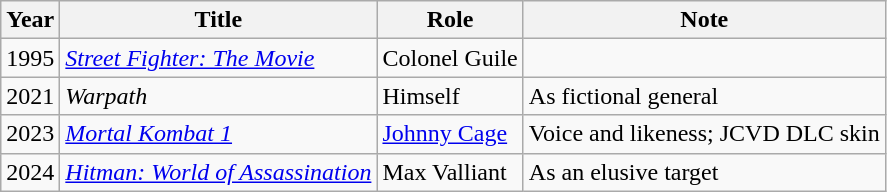<table class="wikitable">
<tr>
<th>Year</th>
<th>Title</th>
<th>Role</th>
<th>Note</th>
</tr>
<tr>
<td>1995</td>
<td><em><a href='#'>Street Fighter: The Movie</a></em></td>
<td>Colonel Guile</td>
<td></td>
</tr>
<tr>
<td>2021</td>
<td><em>Warpath</em></td>
<td>Himself</td>
<td>As fictional general</td>
</tr>
<tr>
<td>2023</td>
<td><em><a href='#'>Mortal Kombat 1</a></em></td>
<td><a href='#'>Johnny Cage</a></td>
<td>Voice and likeness; JCVD DLC skin</td>
</tr>
<tr>
<td>2024</td>
<td><em><a href='#'>Hitman: World of Assassination</a></em></td>
<td>Max Valliant</td>
<td>As an elusive target</td>
</tr>
</table>
